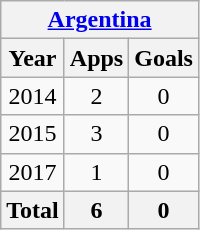<table class="wikitable" style="text-align:center">
<tr>
<th colspan=3><a href='#'>Argentina</a></th>
</tr>
<tr>
<th>Year</th>
<th>Apps</th>
<th>Goals</th>
</tr>
<tr>
<td>2014</td>
<td>2</td>
<td>0</td>
</tr>
<tr>
<td>2015</td>
<td>3</td>
<td>0</td>
</tr>
<tr>
<td>2017</td>
<td>1</td>
<td>0</td>
</tr>
<tr>
<th>Total</th>
<th>6</th>
<th>0</th>
</tr>
</table>
